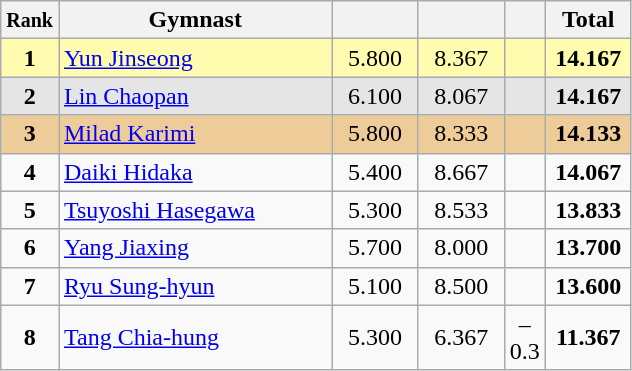<table class="wikitable sortable" style="text-align:center;">
<tr>
<th scope="col" style="width:15px;"><small>Rank</small></th>
<th scope="col" style="width:175px;">Gymnast</th>
<th scope="col" style="width:50px;"><small></small></th>
<th scope="col" style="width:50px;"><small></small></th>
<th scope="col" style="width:20px;"><small></small></th>
<th scope="col" style="width:50px;">Total</th>
</tr>
<tr style="background:#fffcaf;">
<td scope="row" style="text-align:center"><strong>1</strong></td>
<td style=text-align:left;"> <a href='#'>Yun Jinseong</a></td>
<td>5.800</td>
<td>8.367</td>
<td></td>
<td><strong>14.167</strong></td>
</tr>
<tr style="background:#e5e5e5;">
<td scope="row" style="text-align:center"><strong>2</strong></td>
<td style=text-align:left;"> <a href='#'>Lin Chaopan</a></td>
<td>6.100</td>
<td>8.067</td>
<td></td>
<td><strong>14.167</strong></td>
</tr>
<tr style="background:#ec9;">
<td scope="row" style="text-align:center"><strong>3</strong></td>
<td style=text-align:left;"> <a href='#'>Milad Karimi</a></td>
<td>5.800</td>
<td>8.333</td>
<td></td>
<td><strong>14.133</strong></td>
</tr>
<tr>
<td scope="row" style="text-align:center"><strong>4</strong></td>
<td style=text-align:left;"> <a href='#'>Daiki Hidaka</a></td>
<td>5.400</td>
<td>8.667</td>
<td></td>
<td><strong>14.067</strong></td>
</tr>
<tr>
<td scope="row" style="text-align:center"><strong>5</strong></td>
<td style=text-align:left;"> <a href='#'>Tsuyoshi Hasegawa</a></td>
<td>5.300</td>
<td>8.533</td>
<td></td>
<td><strong>13.833</strong></td>
</tr>
<tr>
<td scope="row" style="text-align:center"><strong>6</strong></td>
<td style=text-align:left;"> <a href='#'>Yang Jiaxing</a></td>
<td>5.700</td>
<td>8.000</td>
<td></td>
<td><strong>13.700</strong></td>
</tr>
<tr>
<td scope="row" style="text-align:center"><strong>7</strong></td>
<td style=text-align:left;"> <a href='#'>Ryu Sung-hyun</a></td>
<td>5.100</td>
<td>8.500</td>
<td></td>
<td><strong>13.600</strong></td>
</tr>
<tr>
<td scope="row" style="text-align:center"><strong>8</strong></td>
<td style=text-align:left;"> <a href='#'>Tang Chia-hung</a></td>
<td>5.300</td>
<td>6.367</td>
<td>–0.3</td>
<td><strong>11.367</strong></td>
</tr>
</table>
